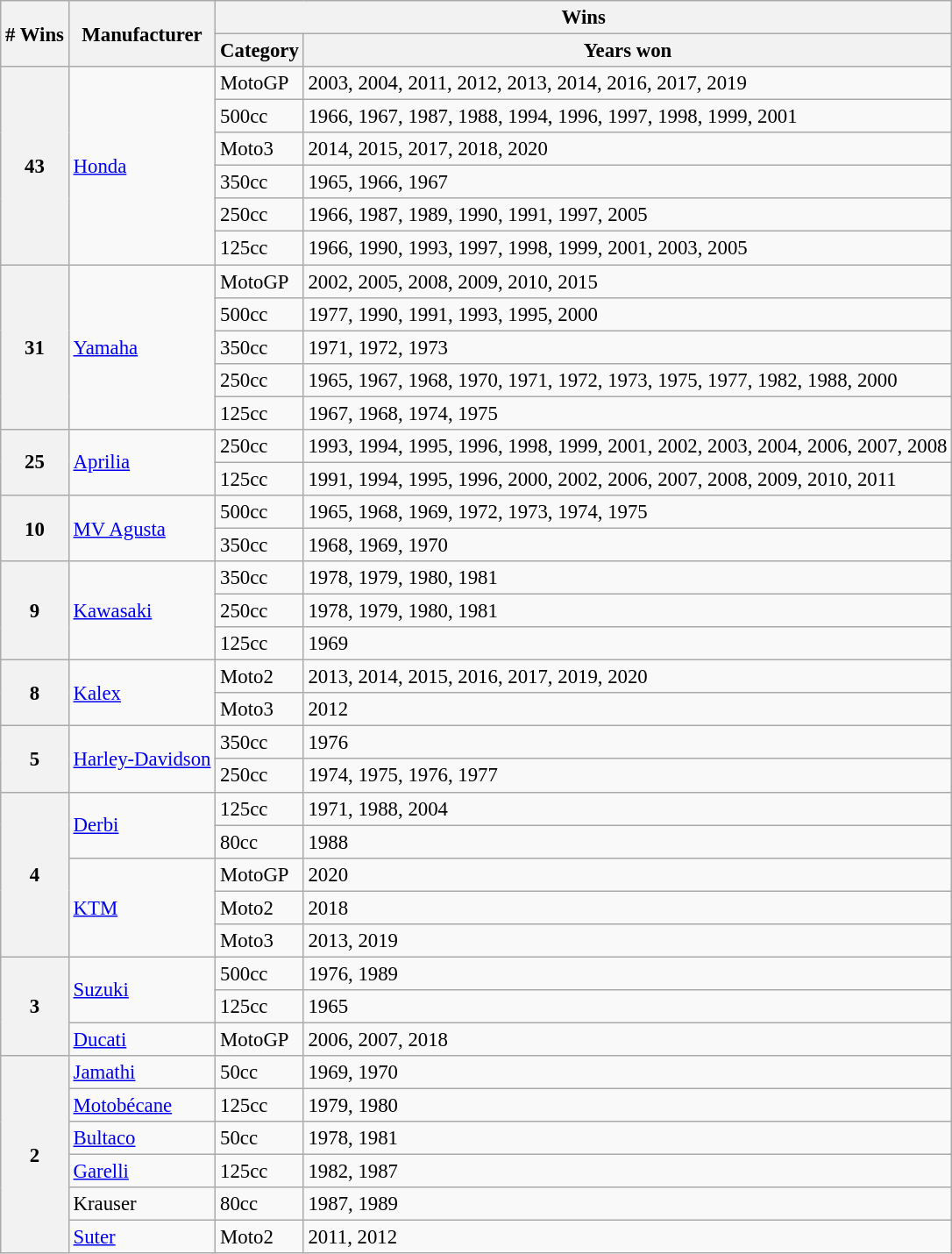<table class="wikitable" style="font-size: 95%;">
<tr>
<th rowspan=2># Wins</th>
<th rowspan=2>Manufacturer</th>
<th colspan=2>Wins</th>
</tr>
<tr>
<th>Category</th>
<th>Years won</th>
</tr>
<tr>
<th rowspan=6>43</th>
<td rowspan=6> <a href='#'>Honda</a></td>
<td>MotoGP</td>
<td>2003, 2004, 2011, 2012, 2013, 2014, 2016, 2017, 2019</td>
</tr>
<tr>
<td>500cc</td>
<td>1966, 1967, 1987, 1988, 1994, 1996, 1997, 1998, 1999, 2001</td>
</tr>
<tr>
<td>Moto3</td>
<td>2014, 2015, 2017, 2018, 2020</td>
</tr>
<tr>
<td>350cc</td>
<td>1965, 1966, 1967</td>
</tr>
<tr>
<td>250cc</td>
<td>1966, 1987, 1989, 1990, 1991, 1997, 2005</td>
</tr>
<tr>
<td>125cc</td>
<td>1966, 1990, 1993, 1997, 1998, 1999, 2001, 2003, 2005</td>
</tr>
<tr>
<th rowspan=5>31</th>
<td rowspan=5> <a href='#'>Yamaha</a></td>
<td>MotoGP</td>
<td>2002, 2005, 2008, 2009, 2010, 2015</td>
</tr>
<tr>
<td>500cc</td>
<td>1977, 1990, 1991, 1993, 1995, 2000</td>
</tr>
<tr>
<td>350cc</td>
<td>1971, 1972, 1973</td>
</tr>
<tr>
<td>250cc</td>
<td>1965, 1967, 1968, 1970, 1971, 1972, 1973, 1975, 1977, 1982, 1988, 2000</td>
</tr>
<tr>
<td>125cc</td>
<td>1967, 1968, 1974, 1975</td>
</tr>
<tr>
<th rowspan=2>25</th>
<td rowspan=2> <a href='#'>Aprilia</a></td>
<td>250cc</td>
<td>1993, 1994, 1995, 1996, 1998, 1999, 2001, 2002, 2003, 2004, 2006, 2007, 2008</td>
</tr>
<tr>
<td>125cc</td>
<td>1991, 1994, 1995, 1996, 2000, 2002, 2006, 2007, 2008, 2009, 2010, 2011</td>
</tr>
<tr>
<th rowspan=2>10</th>
<td rowspan=2> <a href='#'>MV Agusta</a></td>
<td>500cc</td>
<td>1965, 1968, 1969, 1972, 1973, 1974, 1975</td>
</tr>
<tr>
<td>350cc</td>
<td>1968, 1969, 1970</td>
</tr>
<tr>
<th rowspan=3>9</th>
<td rowspan=3> <a href='#'>Kawasaki</a></td>
<td>350cc</td>
<td>1978, 1979, 1980, 1981</td>
</tr>
<tr>
<td>250cc</td>
<td>1978, 1979, 1980, 1981</td>
</tr>
<tr>
<td>125cc</td>
<td>1969</td>
</tr>
<tr>
<th rowspan=2>8</th>
<td rowspan=2> <a href='#'>Kalex</a></td>
<td>Moto2</td>
<td>2013, 2014, 2015, 2016, 2017, 2019, 2020</td>
</tr>
<tr>
<td>Moto3</td>
<td>2012</td>
</tr>
<tr>
<th rowspan=2>5</th>
<td rowspan=2> <a href='#'>Harley-Davidson</a></td>
<td>350cc</td>
<td>1976</td>
</tr>
<tr>
<td>250cc</td>
<td>1974, 1975, 1976, 1977</td>
</tr>
<tr>
<th rowspan=5>4</th>
<td rowspan=2> <a href='#'>Derbi</a></td>
<td>125cc</td>
<td>1971, 1988, 2004</td>
</tr>
<tr>
<td>80cc</td>
<td>1988</td>
</tr>
<tr>
<td rowspan=3> <a href='#'>KTM</a></td>
<td>MotoGP</td>
<td>2020</td>
</tr>
<tr>
<td>Moto2</td>
<td>2018</td>
</tr>
<tr>
<td>Moto3</td>
<td>2013, 2019</td>
</tr>
<tr>
<th rowspan=3>3</th>
<td rowspan=2> <a href='#'>Suzuki</a></td>
<td>500cc</td>
<td>1976, 1989</td>
</tr>
<tr>
<td>125cc</td>
<td>1965</td>
</tr>
<tr>
<td> <a href='#'>Ducati</a></td>
<td>MotoGP</td>
<td>2006, 2007, 2018</td>
</tr>
<tr>
<th rowspan=6>2</th>
<td> <a href='#'>Jamathi</a></td>
<td>50cc</td>
<td>1969, 1970</td>
</tr>
<tr>
<td> <a href='#'>Motobécane</a></td>
<td>125cc</td>
<td>1979, 1980</td>
</tr>
<tr>
<td> <a href='#'>Bultaco</a></td>
<td>50cc</td>
<td>1978, 1981</td>
</tr>
<tr>
<td> <a href='#'>Garelli</a></td>
<td>125cc</td>
<td>1982, 1987</td>
</tr>
<tr>
<td> Krauser</td>
<td>80cc</td>
<td>1987, 1989</td>
</tr>
<tr>
<td> <a href='#'>Suter</a></td>
<td>Moto2</td>
<td>2011, 2012</td>
</tr>
</table>
